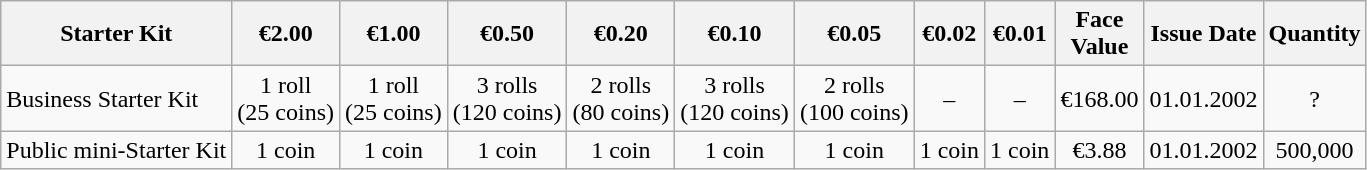<table class="wikitable">
<tr>
<th>Starter Kit</th>
<th>€2.00</th>
<th>€1.00</th>
<th>€0.50</th>
<th>€0.20</th>
<th>€0.10</th>
<th>€0.05</th>
<th>€0.02</th>
<th>€0.01</th>
<th>Face Value</th>
<th>Issue Date</th>
<th>Quantity</th>
</tr>
<tr>
<td align=left>Business Starter Kit</td>
<td align=center>1 roll<br>(25 coins)</td>
<td align=center>1 roll<br>(25 coins)</td>
<td align=center>3 rolls<br>(120 coins)</td>
<td align=center>2 rolls<br>(80 coins)</td>
<td align=center>3 rolls<br>(120 coins)</td>
<td align=center>2 rolls<br>(100 coins)</td>
<td align=center>– <br></td>
<td align=center>– <br></td>
<td style="text-align:center; width:50px;">€168.00</td>
<td style="text-align:center; width:50px;">01.01.2002</td>
<td style="text-align:center; width:50px;">?</td>
</tr>
<tr>
<td align=left>Public mini-Starter Kit</td>
<td align=center>1 coin</td>
<td align=center>1 coin</td>
<td align=center>1 coin</td>
<td align=center>1 coin</td>
<td align=center>1 coin</td>
<td align=center>1 coin</td>
<td align=center>1 coin</td>
<td align=center>1 coin</td>
<td style="text-align:center; width:50px;">€3.88</td>
<td style="text-align:center; width:50px;">01.01.2002</td>
<td style="text-align:center; width:50px;">500,000</td>
</tr>
</table>
